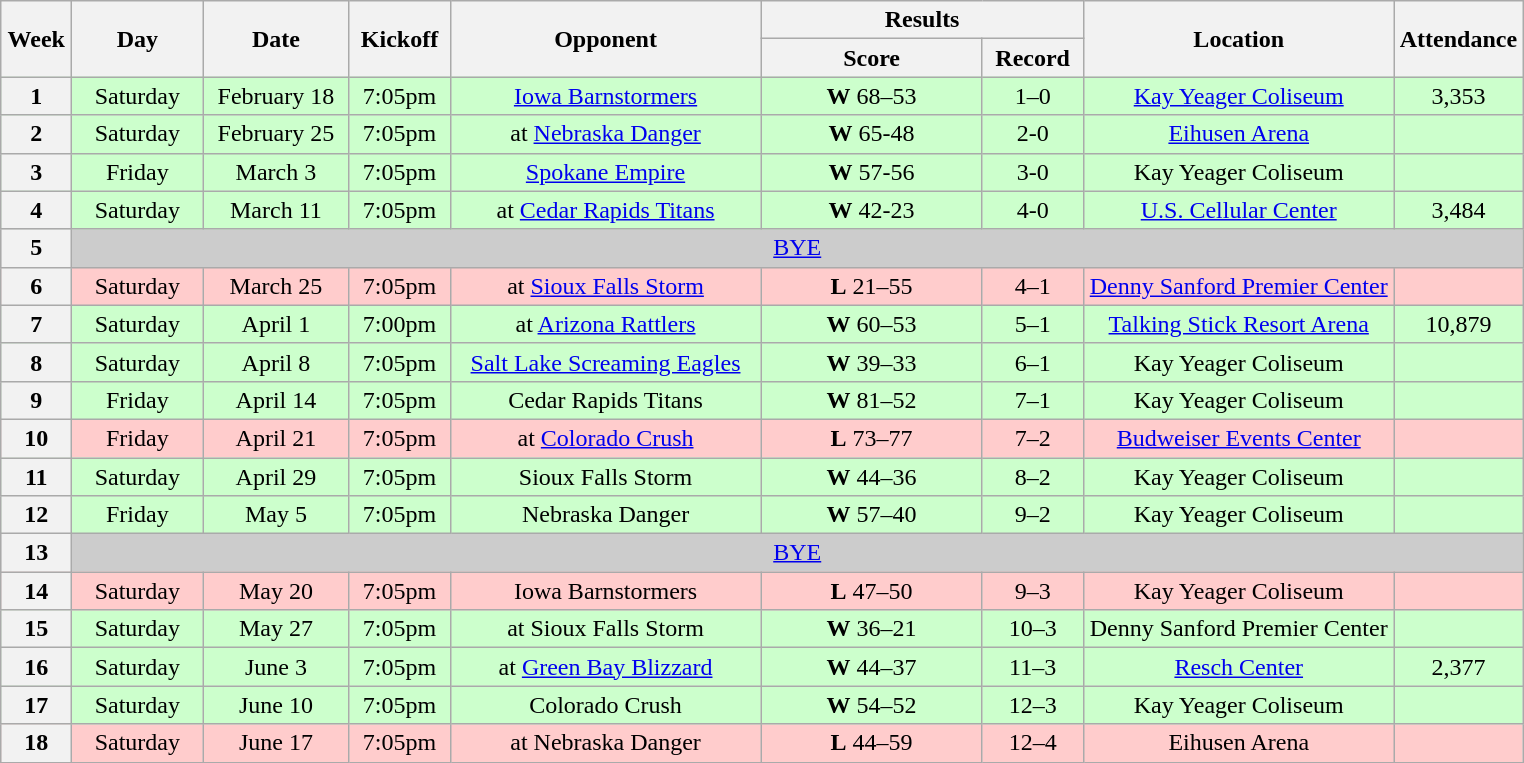<table class="wikitable">
<tr>
<th rowspan="2" width="40">Week</th>
<th rowspan="2" width="80">Day</th>
<th rowspan="2" width="90">Date</th>
<th rowspan="2" width="60">Kickoff</th>
<th rowspan="2" width="200">Opponent</th>
<th colspan="2" width="200">Results</th>
<th rowspan="2" width="200">Location</th>
<th rowspan="2" width="60">Attendance</th>
</tr>
<tr>
<th width="140">Score</th>
<th width="60">Record</th>
</tr>
<tr align="center" bgcolor="#CCFFCC">
<th>1</th>
<td>Saturday</td>
<td>February 18</td>
<td>7:05pm</td>
<td><a href='#'>Iowa Barnstormers</a></td>
<td><strong>W</strong> 68–53</td>
<td>1–0</td>
<td><a href='#'>Kay Yeager Coliseum</a></td>
<td>3,353</td>
</tr>
<tr align="center" bgcolor="#CCFFCC">
<th>2</th>
<td>Saturday</td>
<td>February 25</td>
<td>7:05pm</td>
<td>at <a href='#'>Nebraska Danger</a></td>
<td><strong>W</strong> 65-48</td>
<td>2-0</td>
<td><a href='#'>Eihusen Arena</a></td>
<td></td>
</tr>
<tr align="center" bgcolor="#CCFFCC">
<th>3</th>
<td>Friday</td>
<td>March 3</td>
<td>7:05pm</td>
<td><a href='#'>Spokane Empire</a></td>
<td><strong>W</strong> 57-56 </td>
<td>3-0</td>
<td>Kay Yeager Coliseum</td>
<td></td>
</tr>
<tr align="center" bgcolor="#CCFFCC">
<th>4</th>
<td>Saturday</td>
<td>March 11</td>
<td>7:05pm</td>
<td>at <a href='#'>Cedar Rapids Titans</a></td>
<td><strong>W</strong> 42-23</td>
<td>4-0</td>
<td><a href='#'>U.S. Cellular Center</a></td>
<td>3,484</td>
</tr>
<tr align="center" bgcolor="#CCCCCC">
<th>5</th>
<td colSpan=8><a href='#'>BYE</a></td>
</tr>
<tr align="center" bgcolor="#FFCCCC">
<th>6</th>
<td>Saturday</td>
<td>March 25</td>
<td>7:05pm</td>
<td>at <a href='#'>Sioux Falls Storm</a></td>
<td><strong>L</strong> 21–55</td>
<td>4–1</td>
<td><a href='#'>Denny Sanford Premier Center</a></td>
<td></td>
</tr>
<tr align="center" bgcolor="#CCFFCC">
<th>7</th>
<td>Saturday</td>
<td>April 1</td>
<td>7:00pm</td>
<td>at <a href='#'>Arizona Rattlers</a></td>
<td><strong>W</strong> 60–53</td>
<td>5–1</td>
<td><a href='#'>Talking Stick Resort Arena</a></td>
<td>10,879</td>
</tr>
<tr align="center" bgcolor="#CCFFCC">
<th>8</th>
<td>Saturday</td>
<td>April 8</td>
<td>7:05pm</td>
<td><a href='#'>Salt Lake Screaming Eagles</a></td>
<td><strong>W</strong> 39–33</td>
<td>6–1</td>
<td>Kay Yeager Coliseum</td>
<td></td>
</tr>
<tr align="center" bgcolor="#CCFFCC">
<th>9</th>
<td>Friday</td>
<td>April 14</td>
<td>7:05pm</td>
<td>Cedar Rapids Titans</td>
<td><strong>W</strong> 81–52</td>
<td>7–1</td>
<td>Kay Yeager Coliseum</td>
<td></td>
</tr>
<tr align="center" bgcolor="#FFCCCC">
<th>10</th>
<td>Friday</td>
<td>April 21</td>
<td>7:05pm</td>
<td>at <a href='#'>Colorado Crush</a></td>
<td><strong>L</strong> 73–77</td>
<td>7–2</td>
<td><a href='#'>Budweiser Events Center</a></td>
<td></td>
</tr>
<tr align="center" bgcolor="#CCFFCC">
<th>11</th>
<td>Saturday</td>
<td>April 29</td>
<td>7:05pm</td>
<td>Sioux Falls Storm</td>
<td><strong>W</strong> 44–36</td>
<td>8–2</td>
<td>Kay Yeager Coliseum</td>
<td></td>
</tr>
<tr align="center" bgcolor="#CCFFCC">
<th>12</th>
<td>Friday</td>
<td>May 5</td>
<td>7:05pm</td>
<td>Nebraska Danger</td>
<td><strong>W</strong> 57–40</td>
<td>9–2</td>
<td>Kay Yeager Coliseum</td>
<td></td>
</tr>
<tr align="center" bgcolor="#CCCCCC">
<th>13</th>
<td colSpan=78><a href='#'>BYE</a></td>
</tr>
<tr align="center" bgcolor="#FFCCCC">
<th>14</th>
<td>Saturday</td>
<td>May 20</td>
<td>7:05pm</td>
<td>Iowa Barnstormers</td>
<td><strong>L</strong> 47–50</td>
<td>9–3</td>
<td>Kay Yeager Coliseum</td>
<td></td>
</tr>
<tr align="center" bgcolor="#CCFFCC">
<th>15</th>
<td>Saturday</td>
<td>May 27</td>
<td>7:05pm</td>
<td>at Sioux Falls Storm</td>
<td><strong>W</strong> 36–21</td>
<td>10–3</td>
<td>Denny Sanford Premier Center</td>
<td></td>
</tr>
<tr align="center" bgcolor="#CCFFCC">
<th>16</th>
<td>Saturday</td>
<td>June 3</td>
<td>7:05pm</td>
<td>at <a href='#'>Green Bay Blizzard</a></td>
<td><strong>W</strong> 44–37</td>
<td>11–3</td>
<td><a href='#'>Resch Center</a></td>
<td>2,377</td>
</tr>
<tr align="center" bgcolor="#CCFFCC">
<th>17</th>
<td>Saturday</td>
<td>June 10</td>
<td>7:05pm</td>
<td>Colorado Crush</td>
<td><strong>W</strong> 54–52</td>
<td>12–3</td>
<td>Kay Yeager Coliseum</td>
<td></td>
</tr>
<tr align="center" bgcolor="#FFCCCC">
<th>18</th>
<td>Saturday</td>
<td>June 17</td>
<td>7:05pm</td>
<td>at Nebraska Danger</td>
<td><strong>L</strong> 44–59</td>
<td>12–4</td>
<td>Eihusen Arena</td>
<td></td>
</tr>
</table>
